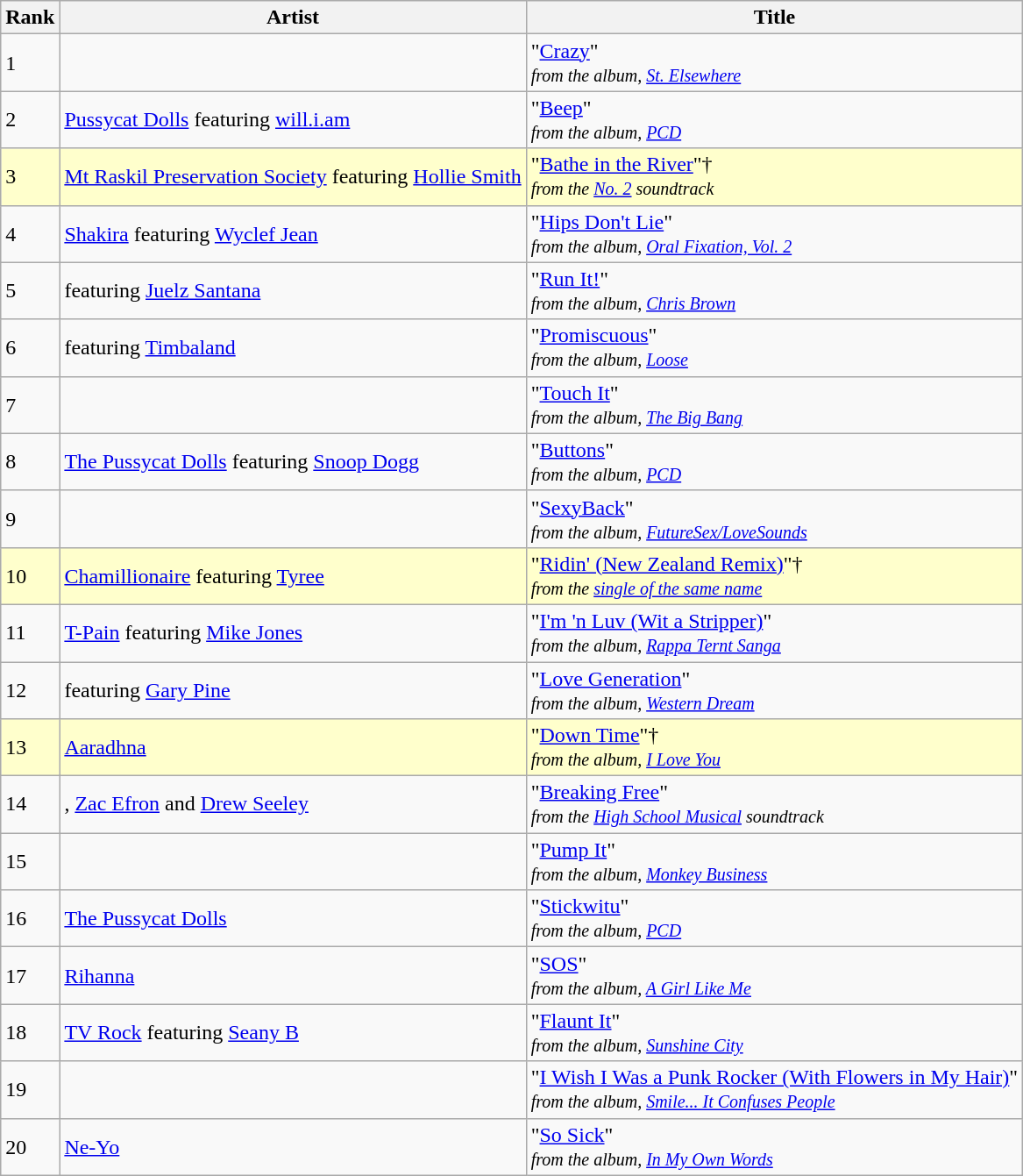<table class="wikitable sortable">
<tr>
<th>Rank</th>
<th>Artist</th>
<th>Title</th>
</tr>
<tr>
<td>1</td>
<td></td>
<td>"<a href='#'>Crazy</a>" <br><small><em>from the album, <a href='#'>St. Elsewhere</a></em></small><br></td>
</tr>
<tr>
<td>2</td>
<td><a href='#'>Pussycat Dolls</a> featuring <a href='#'>will.i.am</a></td>
<td>"<a href='#'>Beep</a>" <br><small><em>from the album, <a href='#'>PCD</a></em></small><br></td>
</tr>
<tr bgcolor="#FFFFCC">
<td>3</td>
<td><a href='#'>Mt Raskil Preservation Society</a> featuring <a href='#'>Hollie Smith</a></td>
<td>"<a href='#'>Bathe in the River</a>"† <br><small><em>from the <a href='#'>No. 2</a> soundtrack</em></small><br></td>
</tr>
<tr>
<td>4</td>
<td><a href='#'>Shakira</a> featuring <a href='#'>Wyclef Jean</a></td>
<td>"<a href='#'>Hips Don't Lie</a>" <br><small><em>from the album, <a href='#'>Oral Fixation, Vol. 2</a></em></small><br></td>
</tr>
<tr>
<td>5</td>
<td> featuring <a href='#'>Juelz Santana</a></td>
<td>"<a href='#'>Run It!</a>" <br><small><em>from the album, <a href='#'>Chris Brown</a></em></small><br></td>
</tr>
<tr>
<td>6</td>
<td> featuring <a href='#'>Timbaland</a></td>
<td>"<a href='#'>Promiscuous</a>" <br><small><em>from the album, <a href='#'>Loose</a></em></small><br></td>
</tr>
<tr>
<td>7</td>
<td></td>
<td>"<a href='#'>Touch It</a>" <br><small><em>from the album, <a href='#'>The Big Bang</a></em></small><br></td>
</tr>
<tr>
<td>8</td>
<td><a href='#'>The Pussycat Dolls</a> featuring <a href='#'>Snoop Dogg</a></td>
<td>"<a href='#'>Buttons</a>" <br><small><em>from the album, <a href='#'>PCD</a></em></small><br></td>
</tr>
<tr>
<td>9</td>
<td></td>
<td>"<a href='#'>SexyBack</a>" <br><small><em>from the album, <a href='#'>FutureSex/LoveSounds</a></em></small><br></td>
</tr>
<tr bgcolor="#FFFFCC">
<td>10</td>
<td><a href='#'>Chamillionaire</a> featuring <a href='#'>Tyree</a></td>
<td>"<a href='#'>Ridin' (New Zealand Remix)</a>"† <br><small><em>from the <a href='#'>single of the same name</a></em></small><br></td>
</tr>
<tr>
<td>11</td>
<td><a href='#'>T-Pain</a> featuring <a href='#'>Mike Jones</a></td>
<td>"<a href='#'>I'm 'n Luv (Wit a Stripper)</a>" <br><small><em>from the album, <a href='#'>Rappa Ternt Sanga</a></em></small><br></td>
</tr>
<tr>
<td>12</td>
<td> featuring <a href='#'>Gary Pine</a></td>
<td>"<a href='#'>Love Generation</a>" <br><small><em>from the album, <a href='#'>Western Dream</a></em></small><br></td>
</tr>
<tr bgcolor="#FFFFCC">
<td>13</td>
<td><a href='#'>Aaradhna</a></td>
<td>"<a href='#'>Down Time</a>"† <br><small><em>from the album, <a href='#'>I Love You</a></em></small><br></td>
</tr>
<tr>
<td>14</td>
<td>, <a href='#'>Zac Efron</a> and <a href='#'>Drew Seeley</a></td>
<td>"<a href='#'>Breaking Free</a>" <br><small><em>from the <a href='#'>High School Musical</a> soundtrack</em></small><br></td>
</tr>
<tr>
<td>15</td>
<td></td>
<td>"<a href='#'>Pump It</a>" <br><small><em>from the album, <a href='#'>Monkey Business</a></em></small><br></td>
</tr>
<tr>
<td>16</td>
<td><a href='#'>The Pussycat Dolls</a></td>
<td>"<a href='#'>Stickwitu</a>" <br><small><em>from the album, <a href='#'>PCD</a></em></small><br></td>
</tr>
<tr>
<td>17</td>
<td><a href='#'>Rihanna</a></td>
<td>"<a href='#'>SOS</a>" <br><small><em>from the album, <a href='#'>A Girl Like Me</a></em></small><br></td>
</tr>
<tr>
<td>18</td>
<td><a href='#'>TV Rock</a> featuring <a href='#'>Seany B</a></td>
<td>"<a href='#'>Flaunt It</a>" <br><small><em>from the album, <a href='#'>Sunshine City</a></em></small><br></td>
</tr>
<tr>
<td>19</td>
<td></td>
<td>"<a href='#'>I Wish I Was a Punk Rocker (With Flowers in My Hair)</a>" <br><small><em>from the album, <a href='#'>Smile... It Confuses People</a></em></small><br></td>
</tr>
<tr>
<td>20</td>
<td><a href='#'>Ne-Yo</a></td>
<td>"<a href='#'>So Sick</a>" <br><small><em>from the album, <a href='#'>In My Own Words</a></em></small><br></td>
</tr>
</table>
